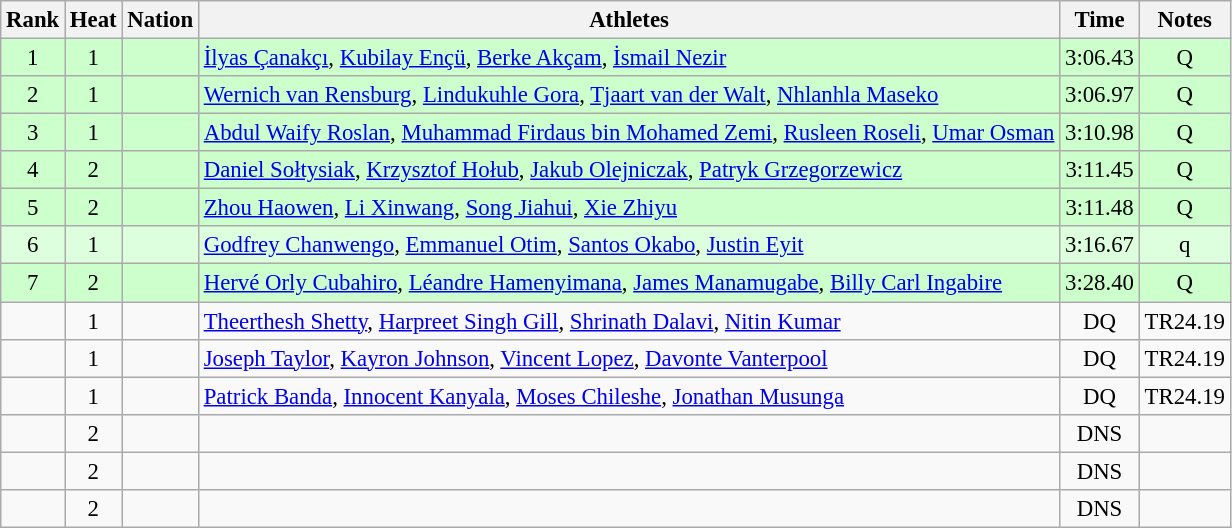<table class="wikitable sortable" style="text-align:center;font-size:95%">
<tr>
<th>Rank</th>
<th>Heat</th>
<th>Nation</th>
<th>Athletes</th>
<th>Time</th>
<th>Notes</th>
</tr>
<tr bgcolor=ccffcc>
<td>1</td>
<td>1</td>
<td align=left></td>
<td align=left><a href='#'>İlyas Çanakçı</a>, <a href='#'>Kubilay Ençü</a>, <a href='#'>Berke Akçam</a>, <a href='#'>İsmail Nezir</a></td>
<td>3:06.43</td>
<td>Q</td>
</tr>
<tr bgcolor=ccffcc>
<td>2</td>
<td>1</td>
<td align=left></td>
<td align=left><a href='#'>Wernich van Rensburg</a>, <a href='#'>Lindukuhle Gora</a>, <a href='#'>Tjaart van der Walt</a>, <a href='#'>Nhlanhla Maseko</a></td>
<td>3:06.97</td>
<td>Q</td>
</tr>
<tr bgcolor=ccffcc>
<td>3</td>
<td>1</td>
<td align=left></td>
<td align=left><a href='#'>Abdul Waify Roslan</a>, <a href='#'>Muhammad Firdaus bin Mohamed Zemi</a>, <a href='#'>Rusleen Roseli</a>, <a href='#'>Umar Osman</a></td>
<td>3:10.98</td>
<td>Q</td>
</tr>
<tr bgcolor=ccffcc>
<td>4</td>
<td>2</td>
<td align=left></td>
<td align=left><a href='#'>Daniel Sołtysiak</a>, <a href='#'>Krzysztof Hołub</a>, <a href='#'>Jakub Olejniczak</a>, <a href='#'>Patryk Grzegorzewicz</a></td>
<td>3:11.45</td>
<td>Q</td>
</tr>
<tr bgcolor=ccffcc>
<td>5</td>
<td>2</td>
<td align=left></td>
<td align=left><a href='#'>Zhou Haowen</a>, <a href='#'>Li Xinwang</a>, <a href='#'>Song Jiahui</a>, <a href='#'>Xie Zhiyu</a></td>
<td>3:11.48</td>
<td>Q</td>
</tr>
<tr bgcolor=ddffdd>
<td>6</td>
<td>1</td>
<td align=left></td>
<td align=left><a href='#'>Godfrey Chanwengo</a>, <a href='#'>Emmanuel Otim</a>, <a href='#'>Santos Okabo</a>, <a href='#'>Justin Eyit</a></td>
<td>3:16.67</td>
<td>q</td>
</tr>
<tr bgcolor=ccffcc>
<td>7</td>
<td>2</td>
<td align=left></td>
<td align=left><a href='#'>Hervé Orly Cubahiro</a>, <a href='#'>Léandre Hamenyimana</a>, <a href='#'>James Manamugabe</a>, <a href='#'>Billy Carl Ingabire</a></td>
<td>3:28.40</td>
<td>Q</td>
</tr>
<tr>
<td></td>
<td>1</td>
<td align=left></td>
<td align=left><a href='#'>Theerthesh Shetty</a>, <a href='#'>Harpreet Singh Gill</a>, <a href='#'>Shrinath Dalavi</a>, <a href='#'>Nitin Kumar</a></td>
<td>DQ</td>
<td>TR24.19</td>
</tr>
<tr>
<td></td>
<td>1</td>
<td align=left></td>
<td align=left><a href='#'>Joseph Taylor</a>, <a href='#'>Kayron Johnson</a>, <a href='#'>Vincent Lopez</a>, <a href='#'>Davonte Vanterpool</a></td>
<td>DQ</td>
<td>TR24.19</td>
</tr>
<tr>
<td></td>
<td>1</td>
<td align=left></td>
<td align=left><a href='#'>Patrick Banda</a>, <a href='#'>Innocent Kanyala</a>, <a href='#'>Moses Chileshe</a>, <a href='#'>Jonathan Musunga</a></td>
<td>DQ</td>
<td>TR24.19</td>
</tr>
<tr>
<td></td>
<td>2</td>
<td align=left></td>
<td></td>
<td>DNS</td>
<td></td>
</tr>
<tr>
<td></td>
<td>2</td>
<td align=left></td>
<td></td>
<td>DNS</td>
<td></td>
</tr>
<tr>
<td></td>
<td>2</td>
<td align=left></td>
<td></td>
<td>DNS</td>
<td></td>
</tr>
</table>
